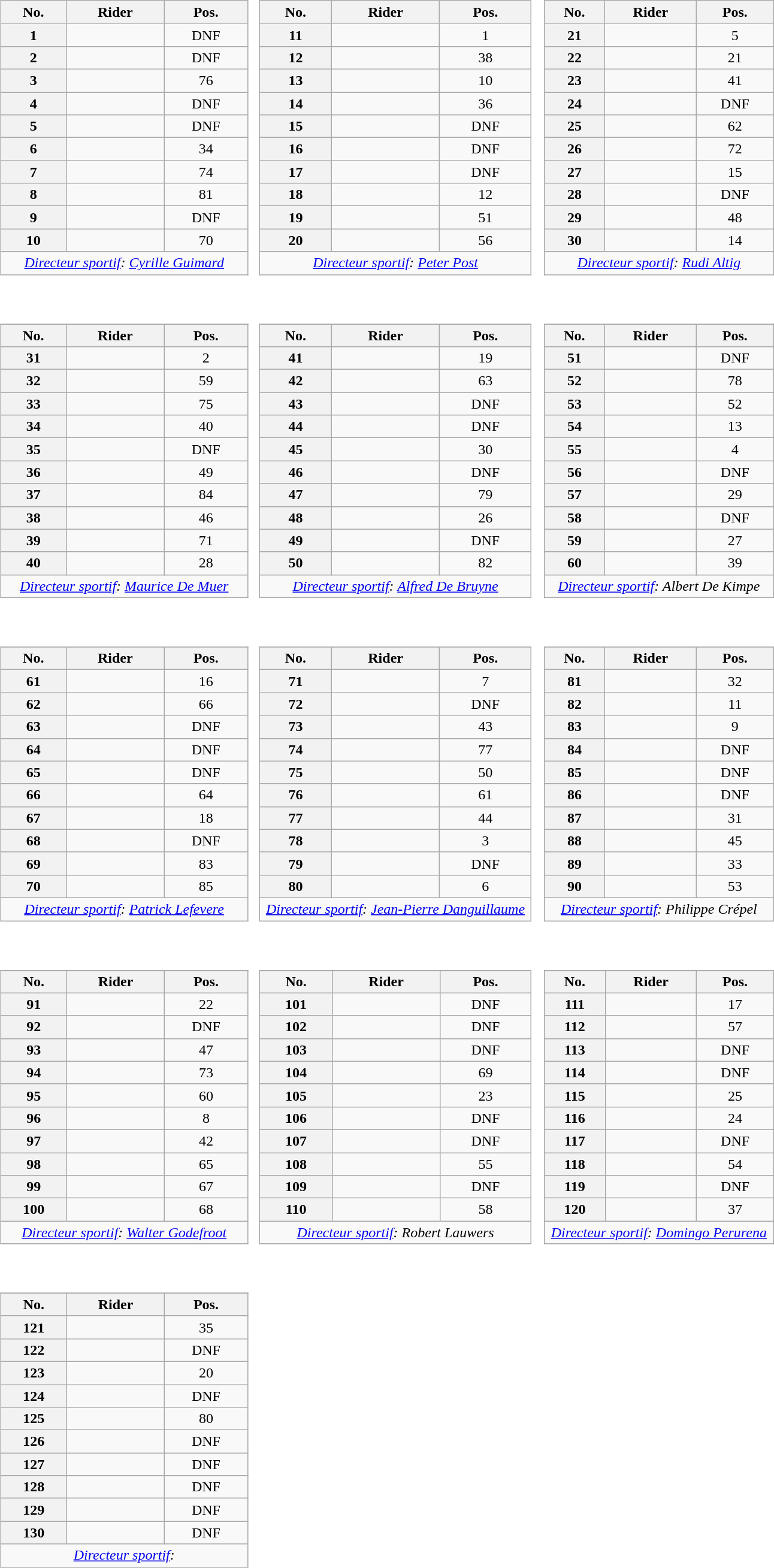<table>
<tr valign="top">
<td style="width:33%;"><br><table class="wikitable plainrowheaders" style="width:97%">
<tr>
</tr>
<tr style="text-align:center;">
<th scope="col">No.</th>
<th scope="col">Rider</th>
<th scope="col">Pos.</th>
</tr>
<tr>
<th scope="row" style="text-align:center;">1</th>
<td></td>
<td style="text-align:center;">DNF</td>
</tr>
<tr>
<th scope="row" style="text-align:center;">2</th>
<td></td>
<td style="text-align:center;">DNF</td>
</tr>
<tr>
<th scope="row" style="text-align:center;">3</th>
<td></td>
<td style="text-align:center;">76</td>
</tr>
<tr>
<th scope="row" style="text-align:center;">4</th>
<td></td>
<td style="text-align:center;">DNF</td>
</tr>
<tr>
<th scope="row" style="text-align:center;">5</th>
<td></td>
<td style="text-align:center;">DNF</td>
</tr>
<tr>
<th scope="row" style="text-align:center;">6</th>
<td></td>
<td style="text-align:center;">34</td>
</tr>
<tr>
<th scope="row" style="text-align:center;">7</th>
<td></td>
<td style="text-align:center;">74</td>
</tr>
<tr>
<th scope="row" style="text-align:center;">8</th>
<td></td>
<td style="text-align:center;">81</td>
</tr>
<tr>
<th scope="row" style="text-align:center;">9</th>
<td></td>
<td style="text-align:center;">DNF</td>
</tr>
<tr>
<th scope="row" style="text-align:center;">10</th>
<td></td>
<td style="text-align:center;">70</td>
</tr>
<tr align=center>
<td colspan="3"><em><a href='#'>Directeur sportif</a>: <a href='#'>Cyrille Guimard</a></em></td>
</tr>
</table>
</td>
<td><br><table class="wikitable plainrowheaders" style="width:97%">
<tr>
</tr>
<tr style="text-align:center;">
<th scope="col">No.</th>
<th scope="col">Rider</th>
<th scope="col">Pos.</th>
</tr>
<tr>
<th scope="row" style="text-align:center;">11</th>
<td></td>
<td style="text-align:center;">1</td>
</tr>
<tr>
<th scope="row" style="text-align:center;">12</th>
<td></td>
<td style="text-align:center;">38</td>
</tr>
<tr>
<th scope="row" style="text-align:center;">13</th>
<td></td>
<td style="text-align:center;">10</td>
</tr>
<tr>
<th scope="row" style="text-align:center;">14</th>
<td></td>
<td style="text-align:center;">36</td>
</tr>
<tr>
<th scope="row" style="text-align:center;">15</th>
<td></td>
<td style="text-align:center;">DNF</td>
</tr>
<tr>
<th scope="row" style="text-align:center;">16</th>
<td></td>
<td style="text-align:center;">DNF</td>
</tr>
<tr>
<th scope="row" style="text-align:center;">17</th>
<td></td>
<td style="text-align:center;">DNF</td>
</tr>
<tr>
<th scope="row" style="text-align:center;">18</th>
<td></td>
<td style="text-align:center;">12</td>
</tr>
<tr>
<th scope="row" style="text-align:center;">19</th>
<td></td>
<td style="text-align:center;">51</td>
</tr>
<tr>
<th scope="row" style="text-align:center;">20</th>
<td></td>
<td style="text-align:center;">56</td>
</tr>
<tr align=center>
<td colspan="3"><em><a href='#'>Directeur sportif</a>: <a href='#'>Peter Post</a></em></td>
</tr>
</table>
</td>
<td><br><table class="wikitable plainrowheaders" style="width:97%">
<tr>
</tr>
<tr style="text-align:center;">
<th scope="col">No.</th>
<th scope="col">Rider</th>
<th scope="col">Pos.</th>
</tr>
<tr>
<th scope="row" style="text-align:center;">21</th>
<td></td>
<td style="text-align:center;">5</td>
</tr>
<tr>
<th scope="row" style="text-align:center;">22</th>
<td></td>
<td style="text-align:center;">21</td>
</tr>
<tr>
<th scope="row" style="text-align:center;">23</th>
<td></td>
<td style="text-align:center;">41</td>
</tr>
<tr>
<th scope="row" style="text-align:center;">24</th>
<td></td>
<td style="text-align:center;">DNF</td>
</tr>
<tr>
<th scope="row" style="text-align:center;">25</th>
<td></td>
<td style="text-align:center;">62</td>
</tr>
<tr>
<th scope="row" style="text-align:center;">26</th>
<td></td>
<td style="text-align:center;">72</td>
</tr>
<tr>
<th scope="row" style="text-align:center;">27</th>
<td></td>
<td style="text-align:center;">15</td>
</tr>
<tr>
<th scope="row" style="text-align:center;">28</th>
<td></td>
<td style="text-align:center;">DNF</td>
</tr>
<tr>
<th scope="row" style="text-align:center;">29</th>
<td></td>
<td style="text-align:center;">48</td>
</tr>
<tr>
<th scope="row" style="text-align:center;">30</th>
<td></td>
<td style="text-align:center;">14</td>
</tr>
<tr align=center>
<td colspan="3"><em><a href='#'>Directeur sportif</a>: <a href='#'>Rudi Altig</a></em></td>
</tr>
</table>
</td>
</tr>
<tr valign="top">
<td><br><table class="wikitable plainrowheaders" style="width:97%">
<tr>
</tr>
<tr style="text-align:center;">
<th scope="col">No.</th>
<th scope="col">Rider</th>
<th scope="col">Pos.</th>
</tr>
<tr>
<th scope="row" style="text-align:center;">31</th>
<td></td>
<td style="text-align:center;">2</td>
</tr>
<tr>
<th scope="row" style="text-align:center;">32</th>
<td></td>
<td style="text-align:center;">59</td>
</tr>
<tr>
<th scope="row" style="text-align:center;">33</th>
<td></td>
<td style="text-align:center;">75</td>
</tr>
<tr>
<th scope="row" style="text-align:center;">34</th>
<td></td>
<td style="text-align:center;">40</td>
</tr>
<tr>
<th scope="row" style="text-align:center;">35</th>
<td></td>
<td style="text-align:center;">DNF</td>
</tr>
<tr>
<th scope="row" style="text-align:center;">36</th>
<td></td>
<td style="text-align:center;">49</td>
</tr>
<tr>
<th scope="row" style="text-align:center;">37</th>
<td></td>
<td style="text-align:center;">84</td>
</tr>
<tr>
<th scope="row" style="text-align:center;">38</th>
<td></td>
<td style="text-align:center;">46</td>
</tr>
<tr>
<th scope="row" style="text-align:center;">39</th>
<td></td>
<td style="text-align:center;">71</td>
</tr>
<tr>
<th scope="row" style="text-align:center;">40</th>
<td></td>
<td style="text-align:center;">28</td>
</tr>
<tr align=center>
<td colspan="3"><em><a href='#'>Directeur sportif</a>: <a href='#'>Maurice De Muer</a></em></td>
</tr>
</table>
</td>
<td><br><table class="wikitable plainrowheaders" style="width:97%">
<tr>
</tr>
<tr style="text-align:center;">
<th scope="col">No.</th>
<th scope="col">Rider</th>
<th scope="col">Pos.</th>
</tr>
<tr>
<th scope="row" style="text-align:center;">41</th>
<td></td>
<td style="text-align:center;">19</td>
</tr>
<tr>
<th scope="row" style="text-align:center;">42</th>
<td></td>
<td style="text-align:center;">63</td>
</tr>
<tr>
<th scope="row" style="text-align:center;">43</th>
<td></td>
<td style="text-align:center;">DNF</td>
</tr>
<tr>
<th scope="row" style="text-align:center;">44</th>
<td></td>
<td style="text-align:center;">DNF</td>
</tr>
<tr>
<th scope="row" style="text-align:center;">45</th>
<td></td>
<td style="text-align:center;">30</td>
</tr>
<tr>
<th scope="row" style="text-align:center;">46</th>
<td></td>
<td style="text-align:center;">DNF</td>
</tr>
<tr>
<th scope="row" style="text-align:center;">47</th>
<td></td>
<td style="text-align:center;">79</td>
</tr>
<tr>
<th scope="row" style="text-align:center;">48</th>
<td></td>
<td style="text-align:center;">26</td>
</tr>
<tr>
<th scope="row" style="text-align:center;">49</th>
<td></td>
<td style="text-align:center;">DNF</td>
</tr>
<tr>
<th scope="row" style="text-align:center;">50</th>
<td></td>
<td style="text-align:center;">82</td>
</tr>
<tr align=center>
<td colspan="3"><em><a href='#'>Directeur sportif</a>: <a href='#'>Alfred De Bruyne</a></em></td>
</tr>
</table>
</td>
<td><br><table class="wikitable plainrowheaders" style="width:97%">
<tr>
</tr>
<tr style="text-align:center;">
<th scope="col">No.</th>
<th scope="col">Rider</th>
<th scope="col">Pos.</th>
</tr>
<tr>
<th scope="row" style="text-align:center;">51</th>
<td></td>
<td style="text-align:center;">DNF</td>
</tr>
<tr>
<th scope="row" style="text-align:center;">52</th>
<td></td>
<td style="text-align:center;">78</td>
</tr>
<tr>
<th scope="row" style="text-align:center;">53</th>
<td></td>
<td style="text-align:center;">52</td>
</tr>
<tr>
<th scope="row" style="text-align:center;">54</th>
<td></td>
<td style="text-align:center;">13</td>
</tr>
<tr>
<th scope="row" style="text-align:center;">55</th>
<td></td>
<td style="text-align:center;">4</td>
</tr>
<tr>
<th scope="row" style="text-align:center;">56</th>
<td></td>
<td style="text-align:center;">DNF</td>
</tr>
<tr>
<th scope="row" style="text-align:center;">57</th>
<td></td>
<td style="text-align:center;">29</td>
</tr>
<tr>
<th scope="row" style="text-align:center;">58</th>
<td></td>
<td style="text-align:center;">DNF</td>
</tr>
<tr>
<th scope="row" style="text-align:center;">59</th>
<td></td>
<td style="text-align:center;">27</td>
</tr>
<tr>
<th scope="row" style="text-align:center;">60</th>
<td></td>
<td style="text-align:center;">39</td>
</tr>
<tr align=center>
<td colspan="3"><em><a href='#'>Directeur sportif</a>:  Albert De Kimpe</em></td>
</tr>
</table>
</td>
</tr>
<tr valign="top">
<td><br><table class="wikitable plainrowheaders" style="width:97%">
<tr>
</tr>
<tr style="text-align:center;">
<th scope="col">No.</th>
<th scope="col">Rider</th>
<th scope="col">Pos.</th>
</tr>
<tr>
<th scope="row" style="text-align:center;">61</th>
<td></td>
<td style="text-align:center;">16</td>
</tr>
<tr>
<th scope="row" style="text-align:center;">62</th>
<td></td>
<td style="text-align:center;">66</td>
</tr>
<tr>
<th scope="row" style="text-align:center;">63</th>
<td></td>
<td style="text-align:center;">DNF</td>
</tr>
<tr>
<th scope="row" style="text-align:center;">64</th>
<td></td>
<td style="text-align:center;">DNF</td>
</tr>
<tr>
<th scope="row" style="text-align:center;">65</th>
<td></td>
<td style="text-align:center;">DNF</td>
</tr>
<tr>
<th scope="row" style="text-align:center;">66</th>
<td></td>
<td style="text-align:center;">64</td>
</tr>
<tr>
<th scope="row" style="text-align:center;">67</th>
<td></td>
<td style="text-align:center;">18</td>
</tr>
<tr>
<th scope="row" style="text-align:center;">68</th>
<td></td>
<td style="text-align:center;">DNF</td>
</tr>
<tr>
<th scope="row" style="text-align:center;">69</th>
<td></td>
<td style="text-align:center;">83</td>
</tr>
<tr>
<th scope="row" style="text-align:center;">70</th>
<td></td>
<td style="text-align:center;">85</td>
</tr>
<tr align=center>
<td colspan="3"><em><a href='#'>Directeur sportif</a>: <a href='#'>Patrick Lefevere</a></em></td>
</tr>
</table>
</td>
<td><br><table class="wikitable plainrowheaders" style="width:97%">
<tr>
</tr>
<tr style="text-align:center;">
<th scope="col">No.</th>
<th scope="col">Rider</th>
<th scope="col">Pos.</th>
</tr>
<tr>
<th scope="row" style="text-align:center;">71</th>
<td></td>
<td style="text-align:center;">7</td>
</tr>
<tr>
<th scope="row" style="text-align:center;">72</th>
<td></td>
<td style="text-align:center;">DNF</td>
</tr>
<tr>
<th scope="row" style="text-align:center;">73</th>
<td></td>
<td style="text-align:center;">43</td>
</tr>
<tr>
<th scope="row" style="text-align:center;">74</th>
<td></td>
<td style="text-align:center;">77</td>
</tr>
<tr>
<th scope="row" style="text-align:center;">75</th>
<td></td>
<td style="text-align:center;">50</td>
</tr>
<tr>
<th scope="row" style="text-align:center;">76</th>
<td></td>
<td style="text-align:center;">61</td>
</tr>
<tr>
<th scope="row" style="text-align:center;">77</th>
<td></td>
<td style="text-align:center;">44</td>
</tr>
<tr>
<th scope="row" style="text-align:center;">78</th>
<td></td>
<td style="text-align:center;">3</td>
</tr>
<tr>
<th scope="row" style="text-align:center;">79</th>
<td></td>
<td style="text-align:center;">DNF</td>
</tr>
<tr>
<th scope="row" style="text-align:center;">80</th>
<td></td>
<td style="text-align:center;">6</td>
</tr>
<tr align=center>
<td colspan="3"><em><a href='#'>Directeur sportif</a>: <a href='#'>Jean-Pierre Danguillaume</a></em></td>
</tr>
</table>
</td>
<td><br><table class="wikitable plainrowheaders" style="width:97%">
<tr>
</tr>
<tr style="text-align:center;">
<th scope="col">No.</th>
<th scope="col">Rider</th>
<th scope="col">Pos.</th>
</tr>
<tr>
<th scope="row" style="text-align:center;">81</th>
<td></td>
<td style="text-align:center;">32</td>
</tr>
<tr>
<th scope="row" style="text-align:center;">82</th>
<td></td>
<td style="text-align:center;">11</td>
</tr>
<tr>
<th scope="row" style="text-align:center;">83</th>
<td></td>
<td style="text-align:center;">9</td>
</tr>
<tr>
<th scope="row" style="text-align:center;">84</th>
<td></td>
<td style="text-align:center;">DNF</td>
</tr>
<tr>
<th scope="row" style="text-align:center;">85</th>
<td></td>
<td style="text-align:center;">DNF</td>
</tr>
<tr>
<th scope="row" style="text-align:center;">86</th>
<td></td>
<td style="text-align:center;">DNF</td>
</tr>
<tr>
<th scope="row" style="text-align:center;">87</th>
<td></td>
<td style="text-align:center;">31</td>
</tr>
<tr>
<th scope="row" style="text-align:center;">88</th>
<td></td>
<td style="text-align:center;">45</td>
</tr>
<tr>
<th scope="row" style="text-align:center;">89</th>
<td></td>
<td style="text-align:center;">33</td>
</tr>
<tr>
<th scope="row" style="text-align:center;">90</th>
<td></td>
<td style="text-align:center;">53</td>
</tr>
<tr align=center>
<td colspan="3"><em><a href='#'>Directeur sportif</a>: Philippe Crépel</em></td>
</tr>
</table>
</td>
</tr>
<tr valign="top">
<td><br><table class="wikitable plainrowheaders" style="width:97%">
<tr>
</tr>
<tr style="text-align:center;">
<th scope="col">No.</th>
<th scope="col">Rider</th>
<th scope="col">Pos.</th>
</tr>
<tr>
<th scope="row" style="text-align:center;">91</th>
<td></td>
<td style="text-align:center;">22</td>
</tr>
<tr>
<th scope="row" style="text-align:center;">92</th>
<td></td>
<td style="text-align:center;">DNF</td>
</tr>
<tr>
<th scope="row" style="text-align:center;">93</th>
<td></td>
<td style="text-align:center;">47</td>
</tr>
<tr>
<th scope="row" style="text-align:center;">94</th>
<td></td>
<td style="text-align:center;">73</td>
</tr>
<tr>
<th scope="row" style="text-align:center;">95</th>
<td></td>
<td style="text-align:center;">60</td>
</tr>
<tr>
<th scope="row" style="text-align:center;">96</th>
<td></td>
<td style="text-align:center;">8</td>
</tr>
<tr>
<th scope="row" style="text-align:center;">97</th>
<td></td>
<td style="text-align:center;">42</td>
</tr>
<tr>
<th scope="row" style="text-align:center;">98</th>
<td></td>
<td style="text-align:center;">65</td>
</tr>
<tr>
<th scope="row" style="text-align:center;">99</th>
<td></td>
<td style="text-align:center;">67</td>
</tr>
<tr>
<th scope="row" style="text-align:center;">100</th>
<td></td>
<td style="text-align:center;">68</td>
</tr>
<tr align=center>
<td colspan="3"><em><a href='#'>Directeur sportif</a>: <a href='#'>Walter Godefroot</a></em></td>
</tr>
</table>
</td>
<td><br><table class="wikitable plainrowheaders" style="width:97%">
<tr>
</tr>
<tr style="text-align:center;">
<th scope="col">No.</th>
<th scope="col">Rider</th>
<th scope="col">Pos.</th>
</tr>
<tr>
<th scope="row" style="text-align:center;">101</th>
<td></td>
<td style="text-align:center;">DNF</td>
</tr>
<tr>
<th scope="row" style="text-align:center;">102</th>
<td></td>
<td style="text-align:center;">DNF</td>
</tr>
<tr>
<th scope="row" style="text-align:center;">103</th>
<td></td>
<td style="text-align:center;">DNF</td>
</tr>
<tr>
<th scope="row" style="text-align:center;">104</th>
<td></td>
<td style="text-align:center;">69</td>
</tr>
<tr>
<th scope="row" style="text-align:center;">105</th>
<td></td>
<td style="text-align:center;">23</td>
</tr>
<tr>
<th scope="row" style="text-align:center;">106</th>
<td></td>
<td style="text-align:center;">DNF</td>
</tr>
<tr>
<th scope="row" style="text-align:center;">107</th>
<td></td>
<td style="text-align:center;">DNF</td>
</tr>
<tr>
<th scope="row" style="text-align:center;">108</th>
<td></td>
<td style="text-align:center;">55</td>
</tr>
<tr>
<th scope="row" style="text-align:center;">109</th>
<td></td>
<td style="text-align:center;">DNF</td>
</tr>
<tr>
<th scope="row" style="text-align:center;">110</th>
<td></td>
<td style="text-align:center;">58</td>
</tr>
<tr align=center>
<td colspan="3"><em><a href='#'>Directeur sportif</a>: Robert Lauwers</em></td>
</tr>
</table>
</td>
<td><br><table class="wikitable plainrowheaders" style="width:97%">
<tr>
</tr>
<tr style="text-align:center;">
<th scope="col">No.</th>
<th scope="col">Rider</th>
<th scope="col">Pos.</th>
</tr>
<tr>
<th scope="row" style="text-align:center;">111</th>
<td></td>
<td style="text-align:center;">17</td>
</tr>
<tr>
<th scope="row" style="text-align:center;">112</th>
<td></td>
<td style="text-align:center;">57</td>
</tr>
<tr>
<th scope="row" style="text-align:center;">113</th>
<td></td>
<td style="text-align:center;">DNF</td>
</tr>
<tr>
<th scope="row" style="text-align:center;">114</th>
<td></td>
<td style="text-align:center;">DNF</td>
</tr>
<tr>
<th scope="row" style="text-align:center;">115</th>
<td></td>
<td style="text-align:center;">25</td>
</tr>
<tr>
<th scope="row" style="text-align:center;">116</th>
<td></td>
<td style="text-align:center;">24</td>
</tr>
<tr>
<th scope="row" style="text-align:center;">117</th>
<td></td>
<td style="text-align:center;">DNF</td>
</tr>
<tr>
<th scope="row" style="text-align:center;">118</th>
<td></td>
<td style="text-align:center;">54</td>
</tr>
<tr>
<th scope="row" style="text-align:center;">119</th>
<td></td>
<td style="text-align:center;">DNF</td>
</tr>
<tr>
<th scope="row" style="text-align:center;">120</th>
<td></td>
<td style="text-align:center;">37</td>
</tr>
<tr align=center>
<td colspan="3"><em><a href='#'>Directeur sportif</a>: <a href='#'>Domingo Perurena</a></em></td>
</tr>
</table>
</td>
</tr>
<tr valign="top">
<td><br><table class="wikitable plainrowheaders" style="width:97%">
<tr>
</tr>
<tr style="text-align:center;">
<th scope="col">No.</th>
<th scope="col">Rider</th>
<th scope="col">Pos.</th>
</tr>
<tr>
<th scope="row" style="text-align:center;">121</th>
<td></td>
<td style="text-align:center;">35</td>
</tr>
<tr>
<th scope="row" style="text-align:center;">122</th>
<td></td>
<td style="text-align:center;">DNF</td>
</tr>
<tr>
<th scope="row" style="text-align:center;">123</th>
<td></td>
<td style="text-align:center;">20</td>
</tr>
<tr>
<th scope="row" style="text-align:center;">124</th>
<td></td>
<td style="text-align:center;">DNF</td>
</tr>
<tr>
<th scope="row" style="text-align:center;">125</th>
<td></td>
<td style="text-align:center;">80</td>
</tr>
<tr>
<th scope="row" style="text-align:center;">126</th>
<td></td>
<td style="text-align:center;">DNF</td>
</tr>
<tr>
<th scope="row" style="text-align:center;">127</th>
<td></td>
<td style="text-align:center;">DNF</td>
</tr>
<tr>
<th scope="row" style="text-align:center;">128</th>
<td></td>
<td style="text-align:center;">DNF</td>
</tr>
<tr>
<th scope="row" style="text-align:center;">129</th>
<td></td>
<td style="text-align:center;">DNF</td>
</tr>
<tr>
<th scope="row" style="text-align:center;">130</th>
<td></td>
<td style="text-align:center;">DNF</td>
</tr>
<tr align=center>
<td colspan="3"><em><a href='#'>Directeur sportif</a>: </em></td>
</tr>
</table>
</td>
</tr>
</table>
